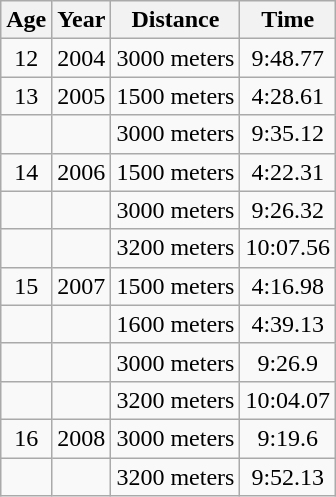<table class=wikitable style="text-align:center">
<tr>
<th>Age</th>
<th>Year</th>
<th>Distance</th>
<th>Time</th>
</tr>
<tr>
<td>12</td>
<td>2004</td>
<td>3000 meters</td>
<td>9:48.77</td>
</tr>
<tr>
<td>13</td>
<td>2005</td>
<td>1500 meters</td>
<td>4:28.61</td>
</tr>
<tr>
<td></td>
<td></td>
<td>3000 meters</td>
<td>9:35.12</td>
</tr>
<tr>
<td>14</td>
<td>2006</td>
<td>1500 meters</td>
<td>4:22.31</td>
</tr>
<tr>
<td></td>
<td></td>
<td>3000 meters</td>
<td>9:26.32</td>
</tr>
<tr>
<td></td>
<td></td>
<td>3200 meters</td>
<td>10:07.56</td>
</tr>
<tr>
<td>15</td>
<td>2007</td>
<td>1500 meters</td>
<td>4:16.98</td>
</tr>
<tr>
<td></td>
<td></td>
<td>1600 meters</td>
<td>4:39.13</td>
</tr>
<tr>
<td></td>
<td></td>
<td>3000 meters</td>
<td>9:26.9</td>
</tr>
<tr>
<td></td>
<td></td>
<td>3200 meters</td>
<td>10:04.07</td>
</tr>
<tr>
<td>16</td>
<td>2008</td>
<td>3000 meters</td>
<td>9:19.6</td>
</tr>
<tr>
<td></td>
<td></td>
<td>3200 meters</td>
<td>9:52.13</td>
</tr>
</table>
